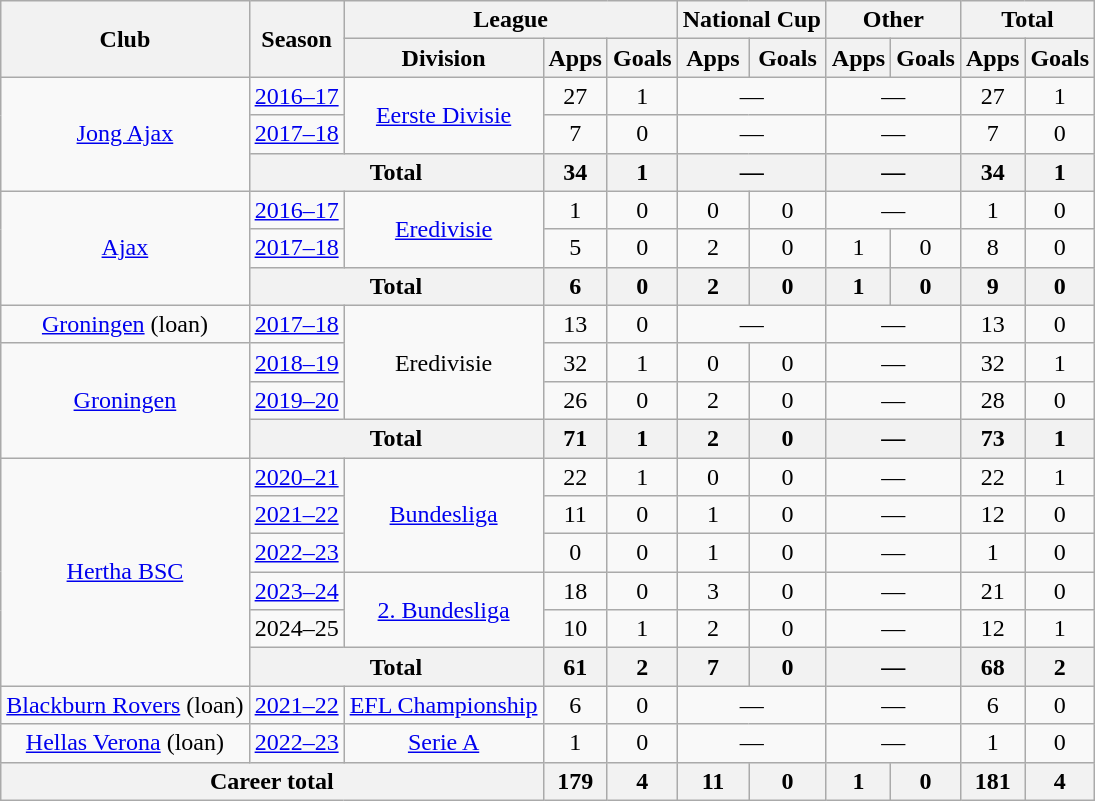<table class="wikitable" style="text-align: center;">
<tr>
<th rowspan="2">Club</th>
<th rowspan="2">Season</th>
<th colspan="3">League</th>
<th colspan="2">National Cup</th>
<th colspan="2">Other</th>
<th colspan="2">Total</th>
</tr>
<tr>
<th>Division</th>
<th>Apps</th>
<th>Goals</th>
<th>Apps</th>
<th>Goals</th>
<th>Apps</th>
<th>Goals</th>
<th>Apps</th>
<th>Goals</th>
</tr>
<tr>
<td rowspan=3><a href='#'>Jong Ajax</a></td>
<td><a href='#'>2016–17</a></td>
<td rowspan=2><a href='#'>Eerste Divisie</a></td>
<td>27</td>
<td>1</td>
<td colspan=2>—</td>
<td colspan="2">—</td>
<td>27</td>
<td>1</td>
</tr>
<tr>
<td><a href='#'>2017–18</a></td>
<td>7</td>
<td>0</td>
<td colspan=2>—</td>
<td colspan="2">—</td>
<td>7</td>
<td>0</td>
</tr>
<tr>
<th colspan=2>Total</th>
<th>34</th>
<th>1</th>
<th colspan=2>—</th>
<th colspan="2">—</th>
<th>34</th>
<th>1</th>
</tr>
<tr>
<td rowspan=3><a href='#'>Ajax</a></td>
<td><a href='#'>2016–17</a></td>
<td rowspan=2><a href='#'>Eredivisie</a></td>
<td>1</td>
<td>0</td>
<td>0</td>
<td>0</td>
<td colspan="2">—</td>
<td>1</td>
<td>0</td>
</tr>
<tr>
<td><a href='#'>2017–18</a></td>
<td>5</td>
<td>0</td>
<td>2</td>
<td>0</td>
<td>1</td>
<td>0</td>
<td>8</td>
<td>0</td>
</tr>
<tr>
<th colspan=2>Total</th>
<th>6</th>
<th>0</th>
<th>2</th>
<th>0</th>
<th>1</th>
<th>0</th>
<th>9</th>
<th>0</th>
</tr>
<tr>
<td rowspan=1><a href='#'>Groningen</a> (loan)</td>
<td><a href='#'>2017–18</a></td>
<td rowspan=3>Eredivisie</td>
<td>13</td>
<td>0</td>
<td colspan=2>—</td>
<td colspan="2">—</td>
<td>13</td>
<td>0</td>
</tr>
<tr>
<td rowspan=3><a href='#'>Groningen</a></td>
<td><a href='#'>2018–19</a></td>
<td>32</td>
<td>1</td>
<td>0</td>
<td>0</td>
<td colspan="2">—</td>
<td>32</td>
<td>1</td>
</tr>
<tr>
<td><a href='#'>2019–20</a></td>
<td>26</td>
<td>0</td>
<td>2</td>
<td>0</td>
<td colspan="2">—</td>
<td>28</td>
<td>0</td>
</tr>
<tr>
<th colspan=2>Total</th>
<th>71</th>
<th>1</th>
<th>2</th>
<th>0</th>
<th colspan="2">—</th>
<th>73</th>
<th>1</th>
</tr>
<tr>
<td rowspan="6"><a href='#'>Hertha BSC</a></td>
<td><a href='#'>2020–21</a></td>
<td rowspan=3><a href='#'>Bundesliga</a></td>
<td>22</td>
<td>1</td>
<td>0</td>
<td>0</td>
<td colspan="2">—</td>
<td>22</td>
<td>1</td>
</tr>
<tr>
<td><a href='#'>2021–22</a></td>
<td>11</td>
<td>0</td>
<td>1</td>
<td>0</td>
<td colspan="2">—</td>
<td>12</td>
<td>0</td>
</tr>
<tr>
<td><a href='#'>2022–23</a></td>
<td>0</td>
<td>0</td>
<td>1</td>
<td>0</td>
<td colspan="2">—</td>
<td>1</td>
<td>0</td>
</tr>
<tr>
<td><a href='#'>2023–24</a></td>
<td rowspan=2><a href='#'>2. Bundesliga</a></td>
<td>18</td>
<td>0</td>
<td>3</td>
<td>0</td>
<td colspan="2">—</td>
<td>21</td>
<td>0</td>
</tr>
<tr>
<td>2024–25</td>
<td>10</td>
<td>1</td>
<td>2</td>
<td>0</td>
<td colspan="2">—</td>
<td>12</td>
<td>1</td>
</tr>
<tr>
<th colspan="2">Total</th>
<th>61</th>
<th>2</th>
<th>7</th>
<th>0</th>
<th colspan="2">—</th>
<th>68</th>
<th>2</th>
</tr>
<tr>
<td><a href='#'>Blackburn Rovers</a> (loan)</td>
<td><a href='#'>2021–22</a></td>
<td><a href='#'>EFL Championship</a></td>
<td>6</td>
<td>0</td>
<td colspan=2>—</td>
<td colspan="2">—</td>
<td>6</td>
<td>0</td>
</tr>
<tr>
<td><a href='#'>Hellas Verona</a> (loan)</td>
<td><a href='#'>2022–23</a></td>
<td><a href='#'>Serie A</a></td>
<td>1</td>
<td>0</td>
<td colspan=2>—</td>
<td colspan="2">—</td>
<td>1</td>
<td>0</td>
</tr>
<tr>
<th colspan="3">Career total</th>
<th>179</th>
<th>4</th>
<th>11</th>
<th>0</th>
<th>1</th>
<th>0</th>
<th>181</th>
<th>4</th>
</tr>
</table>
